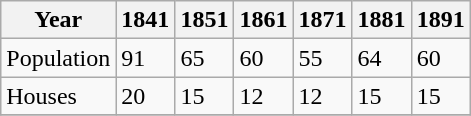<table class="wikitable">
<tr>
<th>Year</th>
<th>1841</th>
<th>1851</th>
<th>1861</th>
<th>1871</th>
<th>1881</th>
<th>1891</th>
</tr>
<tr>
<td>Population</td>
<td>91</td>
<td>65</td>
<td>60</td>
<td>55</td>
<td>64</td>
<td>60</td>
</tr>
<tr>
<td>Houses</td>
<td>20</td>
<td>15</td>
<td>12</td>
<td>12</td>
<td>15</td>
<td>15</td>
</tr>
<tr>
</tr>
</table>
